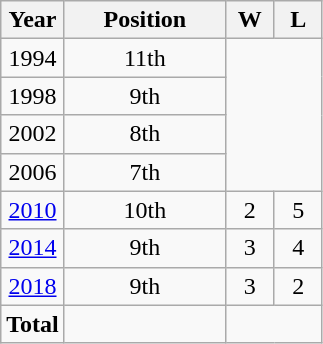<table class="wikitable" style="text-align: center;">
<tr>
<th>Year</th>
<th width="100">Position</th>
<th width="25">W</th>
<th width="25">L</th>
</tr>
<tr>
<td> 1994</td>
<td>11th</td>
</tr>
<tr>
<td> 1998</td>
<td>9th</td>
</tr>
<tr>
<td> 2002</td>
<td>8th</td>
</tr>
<tr>
<td> 2006</td>
<td>7th</td>
</tr>
<tr>
<td> <a href='#'>2010</a></td>
<td>10th</td>
<td>2</td>
<td>5</td>
</tr>
<tr>
<td> <a href='#'>2014</a></td>
<td>9th</td>
<td>3</td>
<td>4</td>
</tr>
<tr>
<td> <a href='#'>2018</a></td>
<td>9th</td>
<td>3</td>
<td>2</td>
</tr>
<tr>
<td><strong>Total</strong></td>
<td></td>
</tr>
</table>
